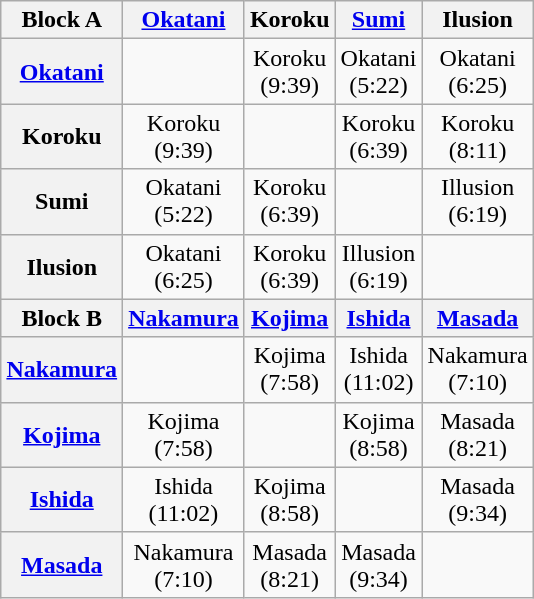<table class="wikitable" style="margin: 1em auto 1em auto">
<tr align="center">
<th>Block A</th>
<th><a href='#'>Okatani</a></th>
<th>Koroku</th>
<th><a href='#'>Sumi</a></th>
<th>Ilusion</th>
</tr>
<tr align="center">
<th><a href='#'>Okatani</a></th>
<td></td>
<td>Koroku<br>(9:39)</td>
<td>Okatani<br>(5:22)</td>
<td>Okatani<br>(6:25)</td>
</tr>
<tr align="center">
<th>Koroku</th>
<td>Koroku<br>(9:39)</td>
<td></td>
<td>Koroku<br>(6:39)</td>
<td>Koroku<br>(8:11)</td>
</tr>
<tr align="center">
<th>Sumi</th>
<td>Okatani<br>(5:22)</td>
<td>Koroku<br>(6:39)</td>
<td></td>
<td>Illusion<br>(6:19)</td>
</tr>
<tr align="center">
<th>Ilusion</th>
<td>Okatani<br>(6:25)</td>
<td>Koroku<br>(6:39)</td>
<td>Illusion<br>(6:19)</td>
<td></td>
</tr>
<tr align="center">
<th>Block B</th>
<th><a href='#'>Nakamura</a></th>
<th><a href='#'>Kojima</a></th>
<th><a href='#'>Ishida</a></th>
<th><a href='#'>Masada</a></th>
</tr>
<tr align="center">
<th><a href='#'>Nakamura</a></th>
<td></td>
<td>Kojima<br>(7:58)</td>
<td>Ishida<br>(11:02)</td>
<td>Nakamura<br>(7:10)</td>
</tr>
<tr align="center">
<th><a href='#'>Kojima</a></th>
<td>Kojima<br>(7:58)</td>
<td></td>
<td>Kojima<br>(8:58)</td>
<td>Masada<br>(8:21)</td>
</tr>
<tr align="center">
<th><a href='#'>Ishida</a></th>
<td>Ishida<br>(11:02)</td>
<td>Kojima<br>(8:58)</td>
<td></td>
<td>Masada<br>(9:34)</td>
</tr>
<tr align="center">
<th><a href='#'>Masada</a></th>
<td>Nakamura<br>(7:10)</td>
<td>Masada<br>(8:21)</td>
<td>Masada<br>(9:34)</td>
<td></td>
</tr>
</table>
